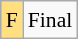<table class="wikitable" style="margin:0.5em auto; font-size:90%; line-height:1.25em;">
<tr>
<td bgcolor="#FFDF80" align=center>F</td>
<td>Final</td>
</tr>
</table>
